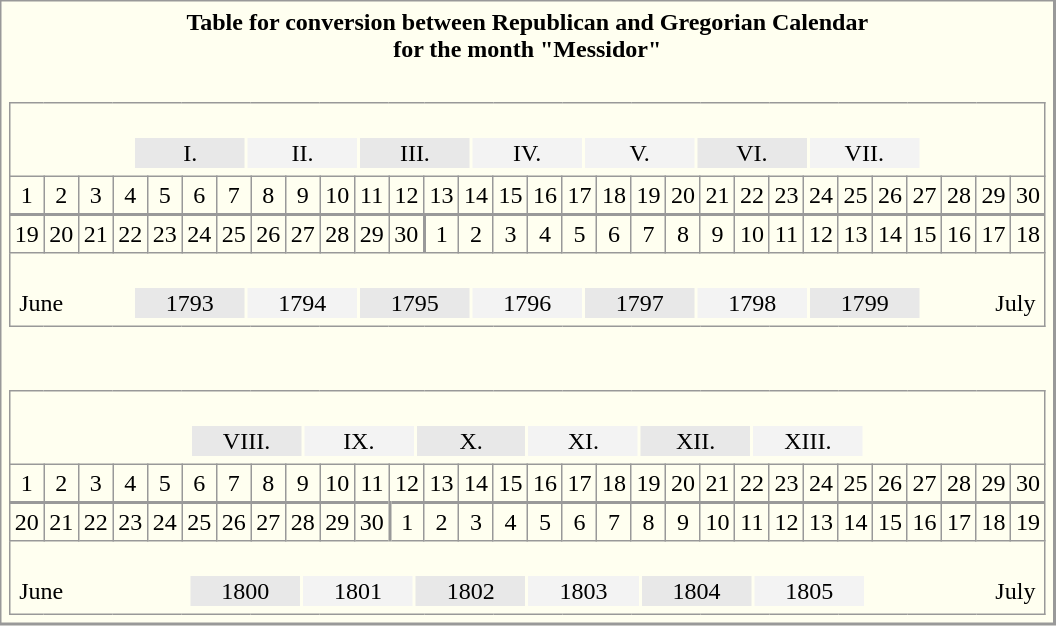<table align="center" cellpadding="3" style="background-color: #fffff0; border: 1px solid #999; border-right: 2px solid #999; border-bottom: 2px solid #999">
<tr>
<th>Table for conversion between Republican and Gregorian Calendar <br> for the month "Messidor"</th>
</tr>
<tr>
<td><br><table align="center" rules="all" cellspacing="0" cellpadding="3" style="border: 1px solid #999; text-align: center">
<tr>
<td align="center" colspan="30"><br><table width="77%" align="center" style="text-align:center">
<tr>
<td width="11%" style="background-color: #e8e8e8">I.</td>
<td width="11%" style="background-color: #f3f3f3">II.</td>
<td width="11%" style="background-color: #e8e8e8">III.</td>
<td width="11%" style="background-color: #f3f3f3">IV.</td>
<td width="11%" style="background-color: #f3f3f3">V.</td>
<td width="11%" style="background-color: #e8e8e8">VI.</td>
<td width="11%" style="background-color: #f3f3f3">VII.</td>
</tr>
</table>
</td>
</tr>
<tr>
<td>1</td>
<td>2</td>
<td>3</td>
<td>4</td>
<td>5</td>
<td>6</td>
<td>7</td>
<td>8</td>
<td>9</td>
<td>10</td>
<td>11</td>
<td>12</td>
<td>13</td>
<td>14</td>
<td>15</td>
<td>16</td>
<td>17</td>
<td>18</td>
<td>19</td>
<td>20</td>
<td>21</td>
<td>22</td>
<td>23</td>
<td>24</td>
<td>25</td>
<td>26</td>
<td>27</td>
<td>28</td>
<td>29</td>
<td>30</td>
</tr>
<tr style="border-top: 2px solid #999">
<td>19</td>
<td>20</td>
<td>21</td>
<td>22</td>
<td>23</td>
<td>24</td>
<td>25</td>
<td>26</td>
<td>27</td>
<td>28</td>
<td>29</td>
<td>30</td>
<td style="border-left: 2px solid #999">1</td>
<td>2</td>
<td>3</td>
<td>4</td>
<td>5</td>
<td>6</td>
<td>7</td>
<td>8</td>
<td>9</td>
<td>10</td>
<td>11</td>
<td>12</td>
<td>13</td>
<td>14</td>
<td>15</td>
<td>16</td>
<td>17</td>
<td>18</td>
</tr>
<tr>
<td align="center" colspan="30"><br><table width="100%" style="text-align: center">
<tr>
<td width="11.5%" align="left">June</td>
<td width="11%" style="background-color: #e8e8e8">1793</td>
<td width="11%" style="background-color: #f3f3f3">1794</td>
<td width="11%" style="background-color: #e8e8e8">1795</td>
<td width="11%" style="background-color: #f3f3f3">1796</td>
<td width="11%" style="background-color: #e8e8e8">1797</td>
<td width="11%" style="background-color: #f3f3f3">1798</td>
<td width="11%" style="background-color: #e8e8e8">1799</td>
<td width="11.5%" align="right">July</td>
</tr>
</table>
</td>
</tr>
</table>
</td>
</tr>
<tr>
<td><br><table align="center" rules="all" cellspacing="0" cellpadding="3" style="border: 1px solid #999; text-align: center; margin-top: 1em">
<tr>
<td align="center" colspan="30"><br><table width="66%" align="center" style="text-align:center">
<tr>
<td width="11%" style="background-color: #e8e8e8">VIII.</td>
<td width="11%" style="background-color: #f3f3f3">IX.</td>
<td width="11%" style="background-color: #e8e8e8">X.</td>
<td width="11%" style="background-color: #f3f3f3">XI.</td>
<td width="11%" style="background-color: #e8e8e8">XII.</td>
<td width="11%" style="background-color: #f3f3f3">XIII.</td>
</tr>
</table>
</td>
</tr>
<tr>
<td>1</td>
<td>2</td>
<td>3</td>
<td>4</td>
<td>5</td>
<td>6</td>
<td>7</td>
<td>8</td>
<td>9</td>
<td>10</td>
<td>11</td>
<td>12</td>
<td>13</td>
<td>14</td>
<td>15</td>
<td>16</td>
<td>17</td>
<td>18</td>
<td>19</td>
<td>20</td>
<td>21</td>
<td>22</td>
<td>23</td>
<td>24</td>
<td>25</td>
<td>26</td>
<td>27</td>
<td>28</td>
<td>29</td>
<td>30</td>
</tr>
<tr style="border-top: 2px solid #999">
<td>20</td>
<td>21</td>
<td>22</td>
<td>23</td>
<td>24</td>
<td>25</td>
<td>26</td>
<td>27</td>
<td>28</td>
<td>29</td>
<td>30</td>
<td style="border-left: 2px solid #999">1</td>
<td>2</td>
<td>3</td>
<td>4</td>
<td>5</td>
<td>6</td>
<td>7</td>
<td>8</td>
<td>9</td>
<td>10</td>
<td>11</td>
<td>12</td>
<td>13</td>
<td>14</td>
<td>15</td>
<td>16</td>
<td>17</td>
<td>18</td>
<td>19</td>
</tr>
<tr>
<td align="center" colspan="30"><br><table width="100%" style="text-align: center">
<tr>
<td width="17%" align="left">June</td>
<td width="11%" style="background-color: #e8e8e8">1800</td>
<td width="11%" style="background-color: #f3f3f3">1801</td>
<td width="11%" style="background-color: #e8e8e8">1802</td>
<td width="11%" style="background-color: #f3f3f3">1803</td>
<td width="11%" style="background-color: #e8e8e8">1804</td>
<td width="11%" style="background-color: #f3f3f3">1805</td>
<td width="17%" align="right">July</td>
</tr>
</table>
</td>
</tr>
</table>
</td>
</tr>
</table>
